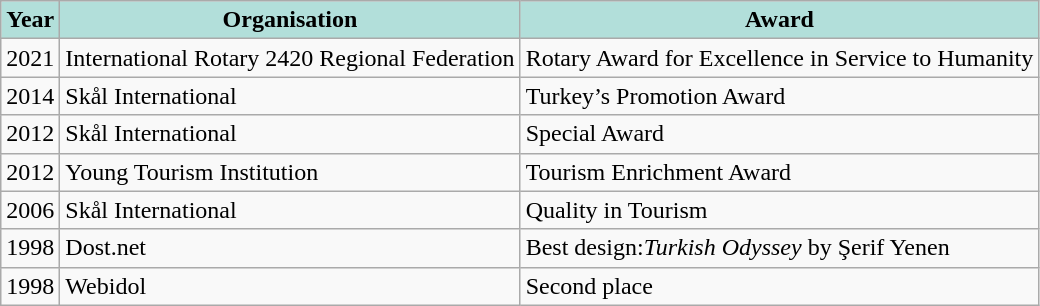<table class="wikitable sortable">
<tr>
<th style="background-color:#B2DFDA">Year</th>
<th ! style="background-color:#B2DFDA">Organisation</th>
<th ! style="background-color:#B2DFDA">Award</th>
</tr>
<tr>
<td>2021</td>
<td>International Rotary 2420 Regional Federation</td>
<td>Rotary Award for Excellence in Service to Humanity</td>
</tr>
<tr>
<td>2014</td>
<td>Skål International</td>
<td>Turkey’s Promotion Award</td>
</tr>
<tr>
<td>2012</td>
<td>Skål International</td>
<td>Special Award</td>
</tr>
<tr>
<td>2012</td>
<td>Young Tourism Institution</td>
<td>Tourism Enrichment Award</td>
</tr>
<tr>
<td>2006</td>
<td>Skål International</td>
<td>Quality in Tourism</td>
</tr>
<tr>
<td>1998</td>
<td>Dost.net</td>
<td>Best design:<em>Turkish Odyssey</em> by Şerif Yenen</td>
</tr>
<tr>
<td>1998</td>
<td>Webidol</td>
<td>Second place</td>
</tr>
</table>
